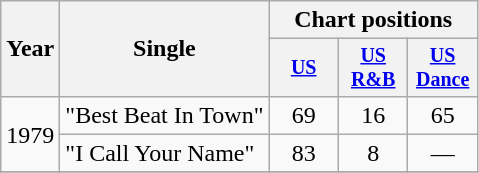<table class="wikitable" style="text-align:center;">
<tr>
<th rowspan="2">Year</th>
<th rowspan="2">Single</th>
<th colspan="3">Chart positions</th>
</tr>
<tr style="font-size:smaller;">
<th width="40"><a href='#'>US</a></th>
<th width="40"><a href='#'>US<br>R&B</a></th>
<th width="40"><a href='#'>US<br>Dance</a></th>
</tr>
<tr>
<td rowspan="2">1979</td>
<td align="left">"Best Beat In Town"</td>
<td>69</td>
<td>16</td>
<td>65</td>
</tr>
<tr>
<td align="left">"I Call Your Name"</td>
<td>83</td>
<td>8</td>
<td>—</td>
</tr>
<tr>
</tr>
</table>
